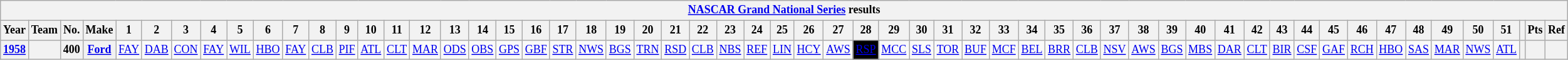<table class="wikitable" style="text-align:center; font-size:75%">
<tr>
<th colspan="58"><a href='#'>NASCAR Grand National Series</a> results</th>
</tr>
<tr>
<th>Year</th>
<th>Team</th>
<th>No.</th>
<th>Make</th>
<th>1</th>
<th>2</th>
<th>3</th>
<th>4</th>
<th>5</th>
<th>6</th>
<th>7</th>
<th>8</th>
<th>9</th>
<th>10</th>
<th>11</th>
<th>12</th>
<th>13</th>
<th>14</th>
<th>15</th>
<th>16</th>
<th>17</th>
<th>18</th>
<th>19</th>
<th>20</th>
<th>21</th>
<th>22</th>
<th>23</th>
<th>24</th>
<th>25</th>
<th>26</th>
<th>27</th>
<th>28</th>
<th>29</th>
<th>30</th>
<th>31</th>
<th>32</th>
<th>33</th>
<th>34</th>
<th>35</th>
<th>36</th>
<th>37</th>
<th>38</th>
<th>39</th>
<th>40</th>
<th>41</th>
<th>42</th>
<th>43</th>
<th>44</th>
<th>45</th>
<th>46</th>
<th>47</th>
<th>48</th>
<th>49</th>
<th>50</th>
<th>51</th>
<th></th>
<th>Pts</th>
<th>Ref</th>
</tr>
<tr>
<th rowspan=1><a href='#'>1958</a></th>
<th rowspan=1></th>
<th rowspan=1>400</th>
<th rowspan=1><a href='#'>Ford</a></th>
<td><a href='#'>FAY</a></td>
<td><a href='#'>DAB</a></td>
<td><a href='#'>CON</a></td>
<td><a href='#'>FAY</a></td>
<td><a href='#'>WIL</a></td>
<td><a href='#'>HBO</a></td>
<td><a href='#'>FAY</a></td>
<td><a href='#'>CLB</a></td>
<td><a href='#'>PIF</a></td>
<td><a href='#'>ATL</a></td>
<td><a href='#'>CLT</a></td>
<td><a href='#'>MAR</a></td>
<td><a href='#'>ODS</a></td>
<td><a href='#'>OBS</a></td>
<td><a href='#'>GPS</a></td>
<td><a href='#'>GBF</a></td>
<td><a href='#'>STR</a></td>
<td><a href='#'>NWS</a></td>
<td><a href='#'>BGS</a></td>
<td><a href='#'>TRN</a></td>
<td><a href='#'>RSD</a></td>
<td><a href='#'>CLB</a></td>
<td><a href='#'>NBS</a></td>
<td><a href='#'>REF</a></td>
<td><a href='#'>LIN</a></td>
<td><a href='#'>HCY</a></td>
<td><a href='#'>AWS</a></td>
<td style="background-color:#000000;color:white;"><a href='#'><span>RSP</span></a><br></td>
<td><a href='#'>MCC</a></td>
<td><a href='#'>SLS</a></td>
<td><a href='#'>TOR</a></td>
<td><a href='#'>BUF</a></td>
<td><a href='#'>MCF</a></td>
<td><a href='#'>BEL</a></td>
<td><a href='#'>BRR</a></td>
<td><a href='#'>CLB</a></td>
<td><a href='#'>NSV</a></td>
<td><a href='#'>AWS</a></td>
<td><a href='#'>BGS</a></td>
<td><a href='#'>MBS</a></td>
<td><a href='#'>DAR</a></td>
<td><a href='#'>CLT</a></td>
<td><a href='#'>BIR</a></td>
<td><a href='#'>CSF</a></td>
<td><a href='#'>GAF</a></td>
<td><a href='#'>RCH</a></td>
<td><a href='#'>HBO</a></td>
<td><a href='#'>SAS</a></td>
<td><a href='#'>MAR</a></td>
<td><a href='#'>NWS</a></td>
<td><a href='#'>ATL</a></td>
<th></th>
<th></th>
<th></th>
</tr>
</table>
